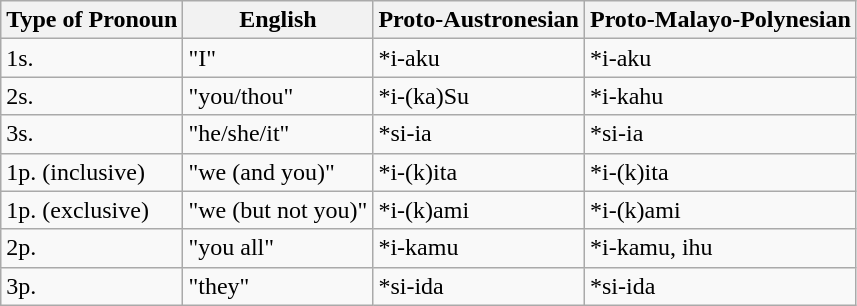<table class="wikitable">
<tr>
<th c=01>Type of Pronoun</th>
<th c=02>English</th>
<th c=03>Proto-Austronesian</th>
<th c=04>Proto-Malayo-Polynesian</th>
</tr>
<tr>
<td c=01>1s.</td>
<td c=02>"I"</td>
<td c=03>*i-aku</td>
<td c=04>*i-aku</td>
</tr>
<tr>
<td c=01>2s.</td>
<td c=02>"you/thou"</td>
<td c=03>*i-(ka)Su</td>
<td c=04>*i-kahu</td>
</tr>
<tr>
<td c=01>3s.</td>
<td c=02>"he/she/it"</td>
<td c=03>*si-ia</td>
<td c=04>*si-ia</td>
</tr>
<tr>
<td c=01>1p. (inclusive)</td>
<td c=02>"we (and you)"</td>
<td c=03>*i-(k)ita</td>
<td c=04>*i-(k)ita</td>
</tr>
<tr>
<td c=01>1p. (exclusive)</td>
<td c=02>"we (but not you)"</td>
<td c=03>*i-(k)ami</td>
<td c=04>*i-(k)ami</td>
</tr>
<tr>
<td c=01>2p.</td>
<td c=02>"you all"</td>
<td c=03>*i-kamu</td>
<td c=04>*i-kamu, ihu</td>
</tr>
<tr>
<td c=01>3p.</td>
<td c=02>"they"</td>
<td c=03>*si-ida</td>
<td c=04>*si-ida</td>
</tr>
</table>
